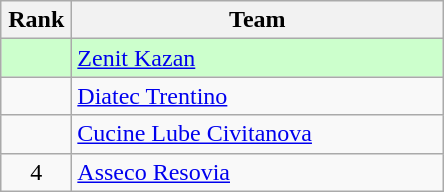<table class="wikitable" style="text-align: center;">
<tr>
<th width=40>Rank</th>
<th width=240>Team</th>
</tr>
<tr bgcolor=#CCFFCC>
<td></td>
<td align=left> <a href='#'>Zenit Kazan</a></td>
</tr>
<tr>
<td></td>
<td align=left> <a href='#'>Diatec Trentino</a></td>
</tr>
<tr>
<td></td>
<td align=left> <a href='#'>Cucine Lube Civitanova</a></td>
</tr>
<tr>
<td>4</td>
<td align=left> <a href='#'>Asseco Resovia</a></td>
</tr>
</table>
